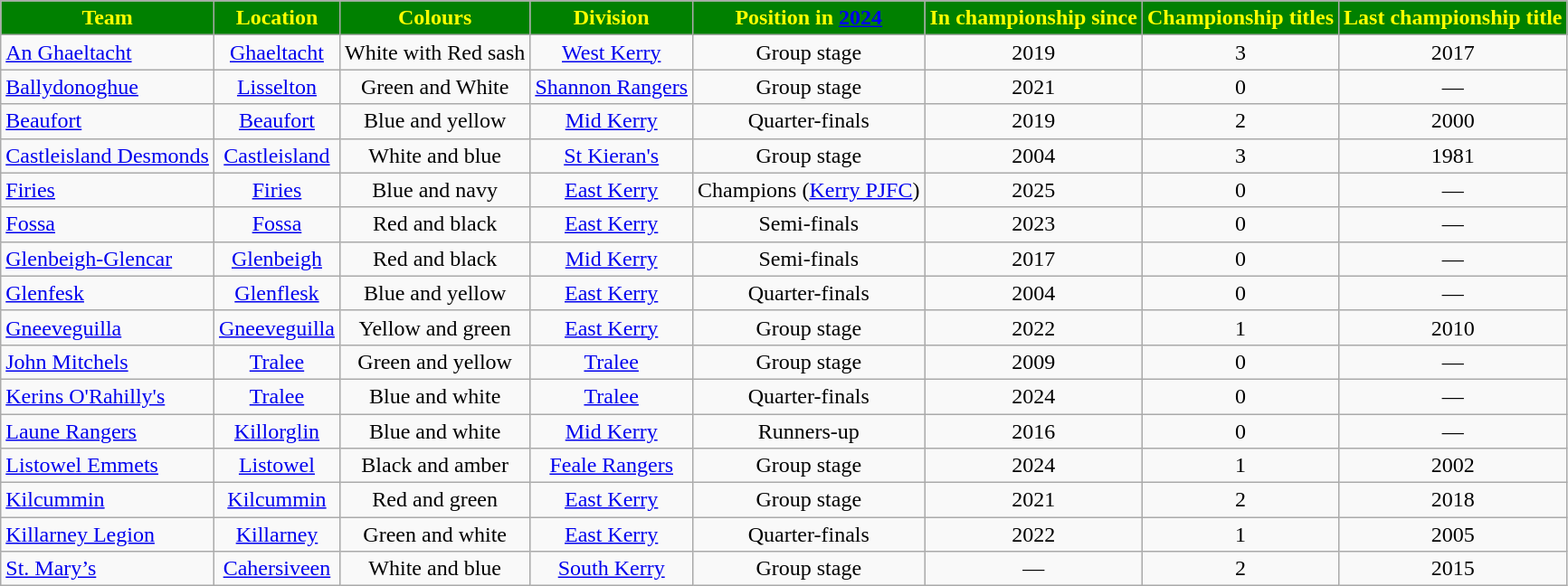<table class="wikitable sortable" style="text-align:center">
<tr>
<th style="background:green;color:yellow">Team</th>
<th style="background:green;color:yellow">Location</th>
<th style="background:green;color:yellow">Colours</th>
<th style="background:green;color:yellow">Division</th>
<th style="background:green;color:yellow">Position in <a href='#'>2024</a></th>
<th style="background:green;color:yellow">In championship since</th>
<th style="background:green;color:yellow">Championship titles</th>
<th style="background:green;color:yellow">Last championship title</th>
</tr>
<tr>
<td style="text-align:left"> <a href='#'>An Ghaeltacht</a></td>
<td><a href='#'>Ghaeltacht</a></td>
<td>White with Red sash</td>
<td><a href='#'>West Kerry</a></td>
<td>Group stage</td>
<td>2019</td>
<td>3</td>
<td>2017</td>
</tr>
<tr>
<td style="text-align:left"> <a href='#'>Ballydonoghue</a></td>
<td><a href='#'>Lisselton</a></td>
<td>Green and White</td>
<td><a href='#'>Shannon Rangers</a></td>
<td>Group stage</td>
<td>2021</td>
<td>0</td>
<td>—</td>
</tr>
<tr>
<td style="text-align:left"> <a href='#'>Beaufort</a></td>
<td><a href='#'>Beaufort</a></td>
<td>Blue and yellow</td>
<td><a href='#'>Mid Kerry</a></td>
<td>Quarter-finals</td>
<td>2019</td>
<td>2</td>
<td>2000</td>
</tr>
<tr>
<td style="text-align:left"> <a href='#'>Castleisland Desmonds</a></td>
<td><a href='#'>Castleisland</a></td>
<td>White and blue</td>
<td><a href='#'>St Kieran's</a></td>
<td>Group stage</td>
<td>2004</td>
<td>3</td>
<td>1981</td>
</tr>
<tr>
<td style="text-align:left"> <a href='#'>Firies</a></td>
<td><a href='#'>Firies</a></td>
<td>Blue and navy</td>
<td><a href='#'>East Kerry</a></td>
<td>Champions (<a href='#'>Kerry PJFC</a>)</td>
<td>2025</td>
<td>0</td>
<td>—</td>
</tr>
<tr>
<td style="text-align:left"> <a href='#'>Fossa</a></td>
<td><a href='#'>Fossa</a></td>
<td>Red and black</td>
<td><a href='#'>East Kerry</a></td>
<td>Semi-finals</td>
<td>2023</td>
<td>0</td>
<td>—</td>
</tr>
<tr>
<td style="text-align:left"> <a href='#'>Glenbeigh-Glencar</a></td>
<td><a href='#'>Glenbeigh</a></td>
<td>Red and black</td>
<td><a href='#'>Mid Kerry</a></td>
<td>Semi-finals</td>
<td>2017</td>
<td>0</td>
<td>—</td>
</tr>
<tr>
<td style="text-align:left"> <a href='#'>Glenfesk</a></td>
<td><a href='#'>Glenflesk</a></td>
<td>Blue and yellow</td>
<td><a href='#'>East Kerry</a></td>
<td>Quarter-finals</td>
<td>2004</td>
<td>0</td>
<td>—</td>
</tr>
<tr>
<td style="text-align:left"> <a href='#'>Gneeveguilla</a></td>
<td><a href='#'>Gneeveguilla</a></td>
<td>Yellow and green</td>
<td><a href='#'>East Kerry</a></td>
<td>Group stage</td>
<td>2022</td>
<td>1</td>
<td>2010</td>
</tr>
<tr>
<td style="text-align:left"> <a href='#'>John Mitchels</a></td>
<td><a href='#'>Tralee</a></td>
<td>Green and yellow</td>
<td><a href='#'>Tralee</a></td>
<td>Group stage</td>
<td>2009</td>
<td>0</td>
<td>—</td>
</tr>
<tr>
<td style="text-align:left"> <a href='#'>Kerins O'Rahilly's</a></td>
<td><a href='#'>Tralee</a></td>
<td>Blue and white</td>
<td><a href='#'>Tralee</a></td>
<td>Quarter-finals</td>
<td>2024</td>
<td>0</td>
<td>—</td>
</tr>
<tr>
<td style="text-align:left"> <a href='#'>Laune Rangers</a></td>
<td><a href='#'>Killorglin</a></td>
<td>Blue and white</td>
<td><a href='#'>Mid Kerry</a></td>
<td>Runners-up</td>
<td>2016</td>
<td>0</td>
<td>—</td>
</tr>
<tr>
<td style="text-align:left"> <a href='#'>Listowel Emmets</a></td>
<td><a href='#'>Listowel</a></td>
<td>Black and amber</td>
<td><a href='#'>Feale Rangers</a></td>
<td>Group stage</td>
<td>2024</td>
<td>1</td>
<td>2002</td>
</tr>
<tr>
<td style="text-align:left"> <a href='#'>Kilcummin</a></td>
<td><a href='#'>Kilcummin</a></td>
<td>Red and green</td>
<td><a href='#'>East Kerry</a></td>
<td>Group stage</td>
<td>2021</td>
<td>2</td>
<td>2018</td>
</tr>
<tr>
<td style="text-align:left"> <a href='#'>Killarney Legion</a></td>
<td><a href='#'>Killarney</a></td>
<td>Green and white</td>
<td><a href='#'>East Kerry</a></td>
<td>Quarter-finals</td>
<td>2022</td>
<td>1</td>
<td>2005</td>
</tr>
<tr>
<td style="text-align:left"> <a href='#'>St. Mary’s</a></td>
<td><a href='#'>Cahersiveen</a></td>
<td>White and blue</td>
<td><a href='#'>South Kerry</a></td>
<td>Group stage</td>
<td>—</td>
<td>2</td>
<td>2015</td>
</tr>
</table>
